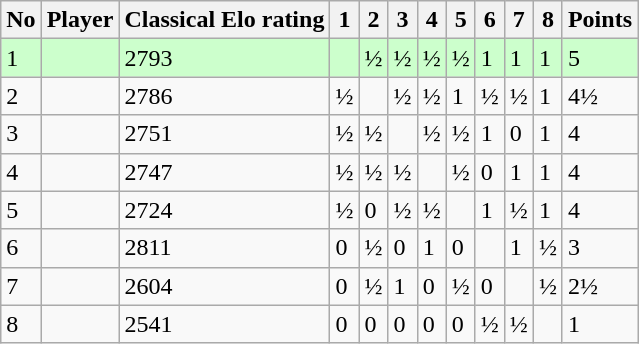<table class=wikitable>
<tr>
<th>No</th>
<th>Player</th>
<th>Classical Elo rating</th>
<th>1</th>
<th>2</th>
<th>3</th>
<th>4</th>
<th>5</th>
<th>6</th>
<th>7</th>
<th>8</th>
<th>Points</th>
</tr>
<tr bgcolor=#ccffcc>
<td>1</td>
<td></td>
<td>2793</td>
<td></td>
<td>½</td>
<td>½</td>
<td>½</td>
<td>½</td>
<td>1</td>
<td>1</td>
<td>1</td>
<td>5</td>
</tr>
<tr>
<td>2</td>
<td></td>
<td>2786</td>
<td>½</td>
<td></td>
<td>½</td>
<td>½</td>
<td>1</td>
<td>½</td>
<td>½</td>
<td>1</td>
<td>4½</td>
</tr>
<tr>
<td>3</td>
<td></td>
<td>2751</td>
<td>½</td>
<td>½</td>
<td></td>
<td>½</td>
<td>½</td>
<td>1</td>
<td>0</td>
<td>1</td>
<td>4</td>
</tr>
<tr>
<td>4</td>
<td></td>
<td>2747</td>
<td>½</td>
<td>½</td>
<td>½</td>
<td></td>
<td>½</td>
<td>0</td>
<td>1</td>
<td>1</td>
<td>4</td>
</tr>
<tr>
<td>5</td>
<td></td>
<td>2724</td>
<td>½</td>
<td>0</td>
<td>½</td>
<td>½</td>
<td></td>
<td>1</td>
<td>½</td>
<td>1</td>
<td>4</td>
</tr>
<tr>
<td>6</td>
<td></td>
<td>2811</td>
<td>0</td>
<td>½</td>
<td>0</td>
<td>1</td>
<td>0</td>
<td></td>
<td>1</td>
<td>½</td>
<td>3</td>
</tr>
<tr>
<td>7</td>
<td></td>
<td>2604</td>
<td>0</td>
<td>½</td>
<td>1</td>
<td>0</td>
<td>½</td>
<td>0</td>
<td></td>
<td>½</td>
<td>2½</td>
</tr>
<tr>
<td>8</td>
<td></td>
<td>2541</td>
<td>0</td>
<td>0</td>
<td>0</td>
<td>0</td>
<td>0</td>
<td>½</td>
<td>½</td>
<td></td>
<td>1</td>
</tr>
</table>
